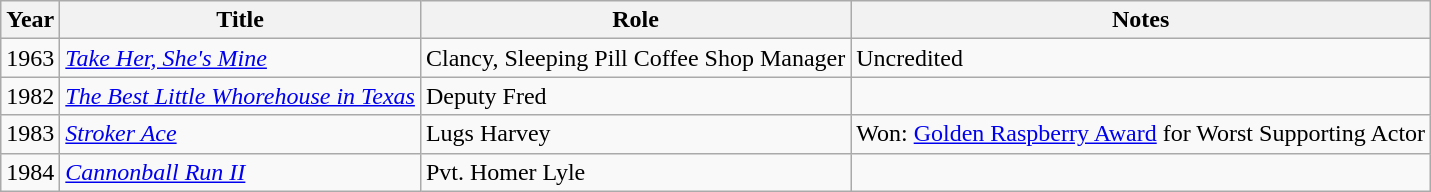<table class="wikitable sortable">
<tr>
<th>Year</th>
<th>Title</th>
<th>Role</th>
<th class="unsortable">Notes</th>
</tr>
<tr>
<td>1963</td>
<td><em><a href='#'>Take Her, She's Mine</a></em></td>
<td>Clancy, Sleeping Pill Coffee Shop Manager</td>
<td>Uncredited</td>
</tr>
<tr>
<td>1982</td>
<td><em><a href='#'>The Best Little Whorehouse in Texas</a></em></td>
<td>Deputy Fred</td>
<td></td>
</tr>
<tr>
<td>1983</td>
<td><em><a href='#'>Stroker Ace</a></em></td>
<td>Lugs Harvey</td>
<td>Won: <a href='#'>Golden Raspberry Award</a> for Worst Supporting Actor</td>
</tr>
<tr>
<td>1984</td>
<td><em><a href='#'>Cannonball Run II</a></em></td>
<td>Pvt. Homer Lyle</td>
<td></td>
</tr>
</table>
